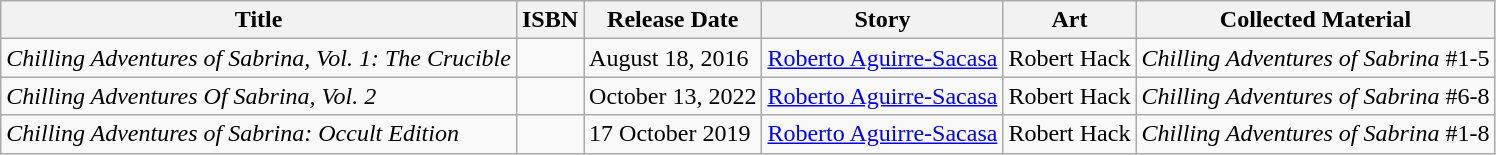<table class="wikitable">
<tr>
<th>Title</th>
<th>ISBN</th>
<th>Release Date</th>
<th>Story</th>
<th>Art</th>
<th>Collected Material</th>
</tr>
<tr>
<td><em>Chilling Adventures of Sabrina, Vol. 1: The Crucible</em></td>
<td></td>
<td>August 18, 2016</td>
<td><a href='#'>Roberto Aguirre-Sacasa</a></td>
<td>Robert Hack</td>
<td><em>Chilling Adventures of Sabrina</em> #1-5</td>
</tr>
<tr>
<td><em>Chilling Adventures Of Sabrina, Vol. 2</em></td>
<td></td>
<td>October 13, 2022</td>
<td><a href='#'>Roberto Aguirre-Sacasa</a></td>
<td>Robert Hack</td>
<td><em>Chilling Adventures of Sabrina</em> #6-8</td>
</tr>
<tr>
<td><em>Chilling Adventures of Sabrina: Occult Edition</em></td>
<td></td>
<td>17 October 2019</td>
<td><a href='#'>Roberto Aguirre-Sacasa</a></td>
<td>Robert Hack</td>
<td><em>Chilling Adventures of Sabrina</em> #1-8</td>
</tr>
</table>
